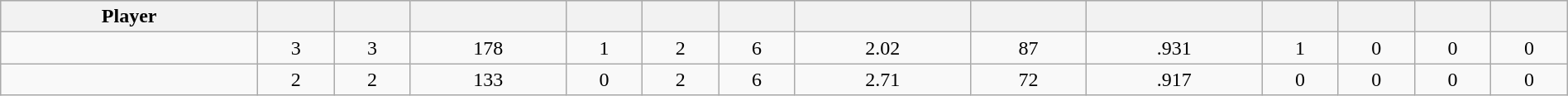<table class="wikitable sortable" style="width:100%;">
<tr style="text-align:center; background:#ddd;">
<th>Player</th>
<th></th>
<th></th>
<th></th>
<th></th>
<th></th>
<th></th>
<th></th>
<th></th>
<th></th>
<th></th>
<th></th>
<th></th>
<th></th>
</tr>
<tr align=center>
<td></td>
<td>3</td>
<td>3</td>
<td>178</td>
<td>1</td>
<td>2</td>
<td>6</td>
<td>2.02</td>
<td>87</td>
<td>.931</td>
<td>1</td>
<td>0</td>
<td>0</td>
<td>0</td>
</tr>
<tr align=center>
<td></td>
<td>2</td>
<td>2</td>
<td>133</td>
<td>0</td>
<td>2</td>
<td>6</td>
<td>2.71</td>
<td>72</td>
<td>.917</td>
<td>0</td>
<td>0</td>
<td>0</td>
<td>0</td>
</tr>
</table>
